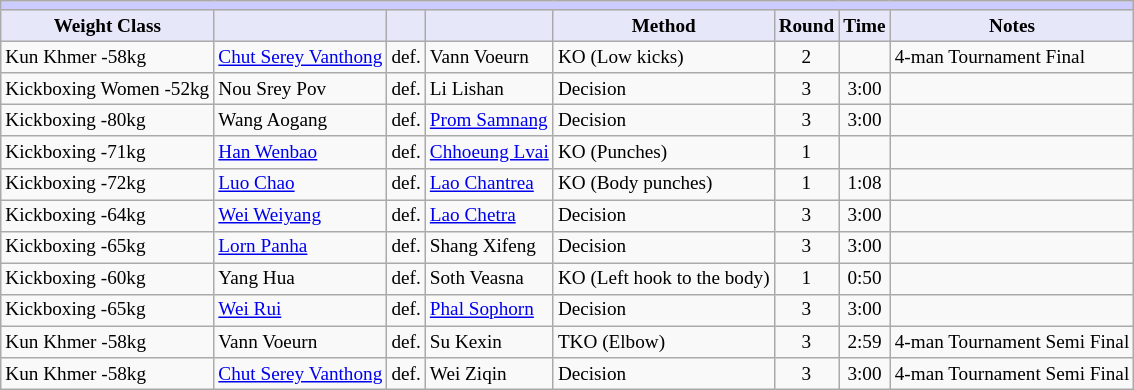<table class="wikitable" style="font-size: 80%;">
<tr>
<th colspan="8" style="background-color: #ccf; color: #000080; text-align: center;"></th>
</tr>
<tr>
<th colspan="1" style="background-color: #E6E8FA; color: #000000; text-align: center;">Weight Class</th>
<th colspan="1" style="background-color: #E6E8FA; color: #000000; text-align: center;"></th>
<th colspan="1" style="background-color: #E6E8FA; color: #000000; text-align: center;"></th>
<th colspan="1" style="background-color: #E6E8FA; color: #000000; text-align: center;"></th>
<th colspan="1" style="background-color: #E6E8FA; color: #000000; text-align: center;">Method</th>
<th colspan="1" style="background-color: #E6E8FA; color: #000000; text-align: center;">Round</th>
<th colspan="1" style="background-color: #E6E8FA; color: #000000; text-align: center;">Time</th>
<th colspan="1" style="background-color: #E6E8FA; color: #000000; text-align: center;">Notes</th>
</tr>
<tr>
<td>Kun Khmer -58kg</td>
<td> <a href='#'>Chut Serey Vanthong</a></td>
<td align=center>def.</td>
<td> Vann Voeurn</td>
<td>KO (Low kicks)</td>
<td align=center>2</td>
<td align=center></td>
<td>4-man Tournament Final</td>
</tr>
<tr>
<td>Kickboxing Women -52kg</td>
<td> Nou Srey Pov</td>
<td align=center>def.</td>
<td> Li Lishan</td>
<td>Decision</td>
<td align=center>3</td>
<td align=center>3:00</td>
<td></td>
</tr>
<tr>
<td>Kickboxing -80kg</td>
<td> Wang Aogang</td>
<td align=center>def.</td>
<td> <a href='#'>Prom Samnang</a></td>
<td>Decision</td>
<td align=center>3</td>
<td align=center>3:00</td>
<td></td>
</tr>
<tr>
<td>Kickboxing -71kg</td>
<td> <a href='#'>Han Wenbao</a></td>
<td align=center>def.</td>
<td> <a href='#'>Chhoeung Lvai</a></td>
<td>KO (Punches)</td>
<td align=center>1</td>
<td align=center></td>
<td></td>
</tr>
<tr>
<td>Kickboxing -72kg</td>
<td> <a href='#'>Luo Chao</a></td>
<td align=center>def.</td>
<td> <a href='#'>Lao Chantrea</a></td>
<td>KO (Body punches)</td>
<td align=center>1</td>
<td align=center>1:08</td>
<td></td>
</tr>
<tr>
<td>Kickboxing -64kg</td>
<td> <a href='#'>Wei Weiyang</a></td>
<td align=center>def.</td>
<td> <a href='#'>Lao Chetra</a></td>
<td>Decision</td>
<td align=center>3</td>
<td align=center>3:00</td>
<td></td>
</tr>
<tr>
<td>Kickboxing -65kg</td>
<td> <a href='#'>Lorn Panha</a></td>
<td align=center>def.</td>
<td> Shang Xifeng</td>
<td>Decision</td>
<td align=center>3</td>
<td align=center>3:00</td>
<td></td>
</tr>
<tr>
<td>Kickboxing -60kg</td>
<td> Yang Hua</td>
<td align=center>def.</td>
<td> Soth Veasna</td>
<td>KO (Left hook to the body)</td>
<td align=center>1</td>
<td align=center>0:50</td>
<td></td>
</tr>
<tr>
<td>Kickboxing -65kg</td>
<td> <a href='#'>Wei Rui</a></td>
<td align=center>def.</td>
<td> <a href='#'>Phal Sophorn</a></td>
<td>Decision</td>
<td align=center>3</td>
<td align=center>3:00</td>
<td></td>
</tr>
<tr>
<td>Kun Khmer -58kg</td>
<td> Vann Voeurn</td>
<td align=center>def.</td>
<td> Su Kexin</td>
<td>TKO (Elbow)</td>
<td align=center>3</td>
<td align=center>2:59</td>
<td>4-man Tournament Semi Final</td>
</tr>
<tr>
<td>Kun Khmer -58kg</td>
<td> <a href='#'>Chut Serey Vanthong</a></td>
<td align=center>def.</td>
<td> Wei Ziqin</td>
<td>Decision</td>
<td align=center>3</td>
<td align=center>3:00</td>
<td>4-man Tournament Semi Final</td>
</tr>
</table>
